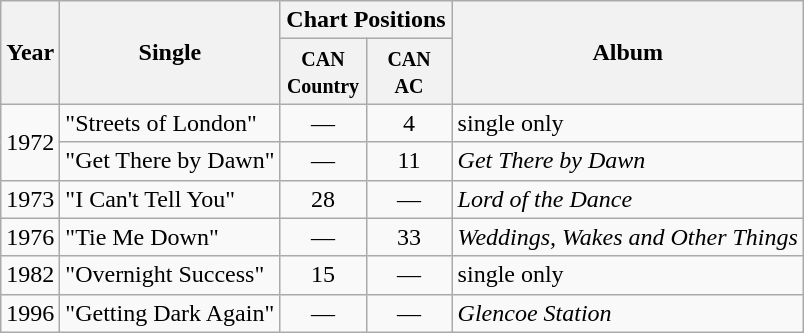<table class="wikitable">
<tr>
<th rowspan="2">Year</th>
<th rowspan="2">Single</th>
<th colspan="2">Chart Positions</th>
<th rowspan="2">Album</th>
</tr>
<tr>
<th width="50"><small>CAN Country</small></th>
<th width="50"><small>CAN AC</small></th>
</tr>
<tr>
<td rowspan="2">1972</td>
<td>"Streets of London"</td>
<td align="center">—</td>
<td align="center">4</td>
<td>single only</td>
</tr>
<tr>
<td>"Get There by Dawn"</td>
<td align="center">—</td>
<td align="center">11</td>
<td><em>Get There by Dawn</em></td>
</tr>
<tr>
<td>1973</td>
<td>"I Can't Tell You"</td>
<td align="center">28</td>
<td align="center">—</td>
<td><em>Lord of the Dance</em></td>
</tr>
<tr>
<td>1976</td>
<td>"Tie Me Down"</td>
<td align="center">—</td>
<td align="center">33</td>
<td><em>Weddings, Wakes and Other Things</em></td>
</tr>
<tr>
<td>1982</td>
<td>"Overnight Success"</td>
<td align="center">15</td>
<td align="center">—</td>
<td>single only</td>
</tr>
<tr>
<td>1996</td>
<td>"Getting Dark Again"</td>
<td align="center">—</td>
<td align="center">—</td>
<td><em>Glencoe Station</em></td>
</tr>
</table>
